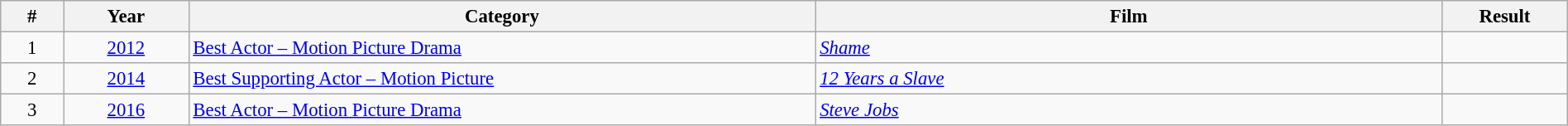<table class="wikitable" width="100%" cellpadding="5" style="font-size: 95%">
<tr>
<th width="2.5%">#</th>
<th width="5%">Year</th>
<th width="25%">Category</th>
<th width="25%">Film</th>
<th width="5%">Result</th>
</tr>
<tr>
<td style="text-align:center;">1</td>
<td style="text-align:center;"><a href='#'>2012</a></td>
<td><a href='#'>Best Actor – Motion Picture Drama</a></td>
<td><em><a href='#'>Shame</a></em></td>
<td></td>
</tr>
<tr>
<td style="text-align:center;">2</td>
<td style="text-align:center;"><a href='#'>2014</a></td>
<td><a href='#'>Best Supporting Actor – Motion Picture</a></td>
<td><em><a href='#'>12 Years a Slave</a></em></td>
<td></td>
</tr>
<tr>
<td style="text-align:center;">3</td>
<td style="text-align:center;"><a href='#'>2016</a></td>
<td><a href='#'>Best Actor – Motion Picture Drama</a></td>
<td><em><a href='#'>Steve Jobs</a></em></td>
<td></td>
</tr>
</table>
